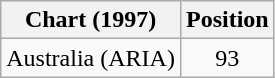<table class="wikitable ">
<tr>
<th>Chart (1997)</th>
<th>Position</th>
</tr>
<tr>
<td>Australia (ARIA)</td>
<td align="center">93</td>
</tr>
</table>
